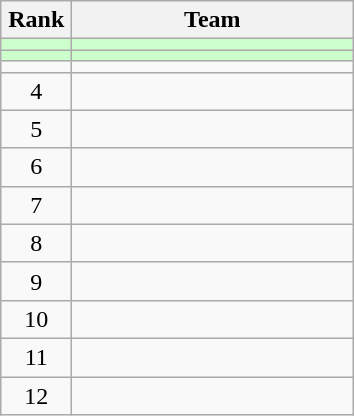<table class="wikitable" style="text-align: center;">
<tr>
<th width=40>Rank</th>
<th width=180>Team</th>
</tr>
<tr bgcolor=#ccffcc>
<td></td>
<td style="text-align:left;"></td>
</tr>
<tr bgcolor=#ccffcc>
<td></td>
<td style="text-align:left;"></td>
</tr>
<tr>
<td></td>
<td style="text-align:left;"></td>
</tr>
<tr>
<td>4</td>
<td style="text-align:left;"></td>
</tr>
<tr>
<td>5</td>
<td style="text-align:left;"></td>
</tr>
<tr>
<td>6</td>
<td style="text-align:left;"></td>
</tr>
<tr>
<td>7</td>
<td style="text-align:left;"></td>
</tr>
<tr>
<td>8</td>
<td style="text-align:left;"></td>
</tr>
<tr>
<td>9</td>
<td style="text-align:left;"></td>
</tr>
<tr>
<td>10</td>
<td style="text-align:left;"></td>
</tr>
<tr>
<td>11</td>
<td style="text-align:left;"></td>
</tr>
<tr>
<td>12</td>
<td style="text-align:left;"></td>
</tr>
</table>
